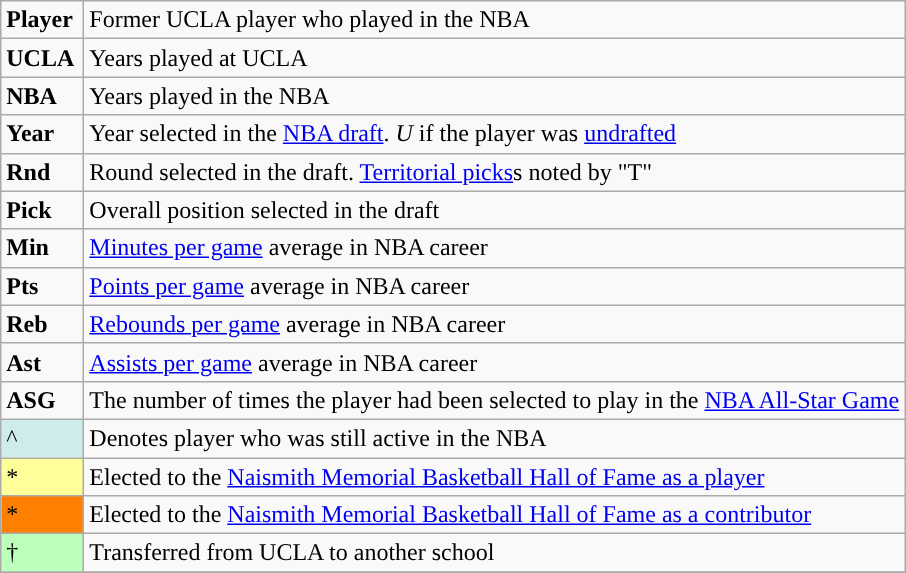<table class="wikitable">
<tr>
<td style="background-color:#"><strong>Player</strong></td>
<td>Former UCLA player who played in the NBA</td>
</tr>
<tr>
<td style="background-color:#"><strong>UCLA</strong></td>
<td>Years played at UCLA</td>
</tr>
<tr>
<td style="background-color:#"><strong>NBA</strong></td>
<td>Years played in the NBA</td>
</tr>
<tr>
<td style="background-color:#"><strong>Year</strong></td>
<td>Year selected in the <a href='#'>NBA draft</a>. <em>U</em> if the player was <a href='#'>undrafted</a></td>
</tr>
<tr>
<td style="background-color:#"><strong>Rnd</strong></td>
<td>Round selected in the draft. <a href='#'>Territorial picks</a>s noted by "T"</td>
</tr>
<tr>
<td style="background-color:#"><strong>Pick</strong></td>
<td>Overall position selected in the draft</td>
</tr>
<tr>
<td style="background-color:#"><strong>Min</strong></td>
<td><a href='#'>Minutes per game</a> average in NBA career</td>
</tr>
<tr>
<td style="background-color:#"><strong>Pts</strong></td>
<td><a href='#'>Points per game</a> average in NBA career</td>
</tr>
<tr>
<td style="background-color:#"><strong>Reb</strong></td>
<td><a href='#'>Rebounds per game</a> average in NBA career</td>
</tr>
<tr>
<td style="background-color:#"><strong>Ast</strong></td>
<td><a href='#'>Assists per game</a> average in NBA career</td>
</tr>
<tr>
<td style="background-color:#"><strong>ASG</strong></td>
<td>The number of times the player had been selected to play in the <a href='#'>NBA All-Star Game</a> </td>
</tr>
<tr>
<td style="background-color:#CFECEC; border:1px solid #aaaaaa; width:3em">^</td>
<td>Denotes player who was still active in the NBA </td>
</tr>
<tr>
<td style="background-color:#FFFF99; border:1px solid #aaaaaa; width:3em">*</td>
<td>Elected to the <a href='#'>Naismith Memorial Basketball Hall of Fame as a player</a></td>
</tr>
<tr>
<td style="background-color:#FF7F00; border:1px solid #aaaaaa; width:3em">*</td>
<td>Elected to the <a href='#'>Naismith Memorial Basketball Hall of Fame as a contributor</a></td>
</tr>
<tr>
<td style="background:#BFB;" border:1px solid #aaaaaa; width:3em">†</td>
<td>Transferred from UCLA to another school</td>
</tr>
<tr>
</tr>
</table>
